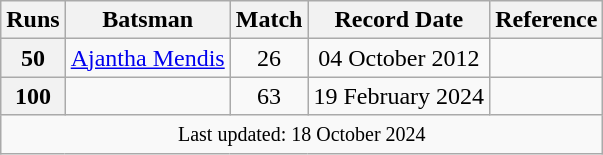<table class="wikitable plainrowheaders sortable" style="text-align:center;">
<tr>
<th scope="col" style="text-align:center;">Runs</th>
<th scope="col" style="text-align:center;">Batsman</th>
<th scope="col" style="text-align:center;">Match</th>
<th scope="col" style="text-align:center;">Record Date</th>
<th scope="col">Reference</th>
</tr>
<tr>
<th scope="row" style="text-align:center;"><strong>50</strong></th>
<td><a href='#'>Ajantha Mendis</a></td>
<td>26</td>
<td>04 October 2012</td>
<td></td>
</tr>
<tr>
<th><strong>100</strong></th>
<td></td>
<td>63</td>
<td>19 February 2024</td>
<td></td>
</tr>
<tr>
<td colspan=7><small>Last updated: 18 October 2024</small></td>
</tr>
</table>
